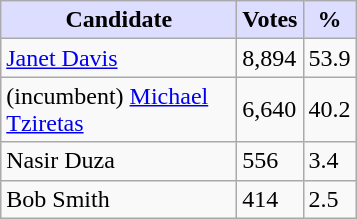<table class="wikitable">
<tr>
<th style="background:#ddf; width:150px;">Candidate</th>
<th style="background:#ddf;">Votes</th>
<th style="background:#ddf;">%</th>
</tr>
<tr>
<td><a href='#'>Janet Davis</a></td>
<td>8,894</td>
<td>53.9</td>
</tr>
<tr>
<td>(incumbent) <a href='#'>Michael Tziretas</a></td>
<td>6,640</td>
<td>40.2</td>
</tr>
<tr>
<td>Nasir Duza</td>
<td>556</td>
<td>3.4</td>
</tr>
<tr>
<td>Bob Smith</td>
<td>414</td>
<td>2.5</td>
</tr>
</table>
